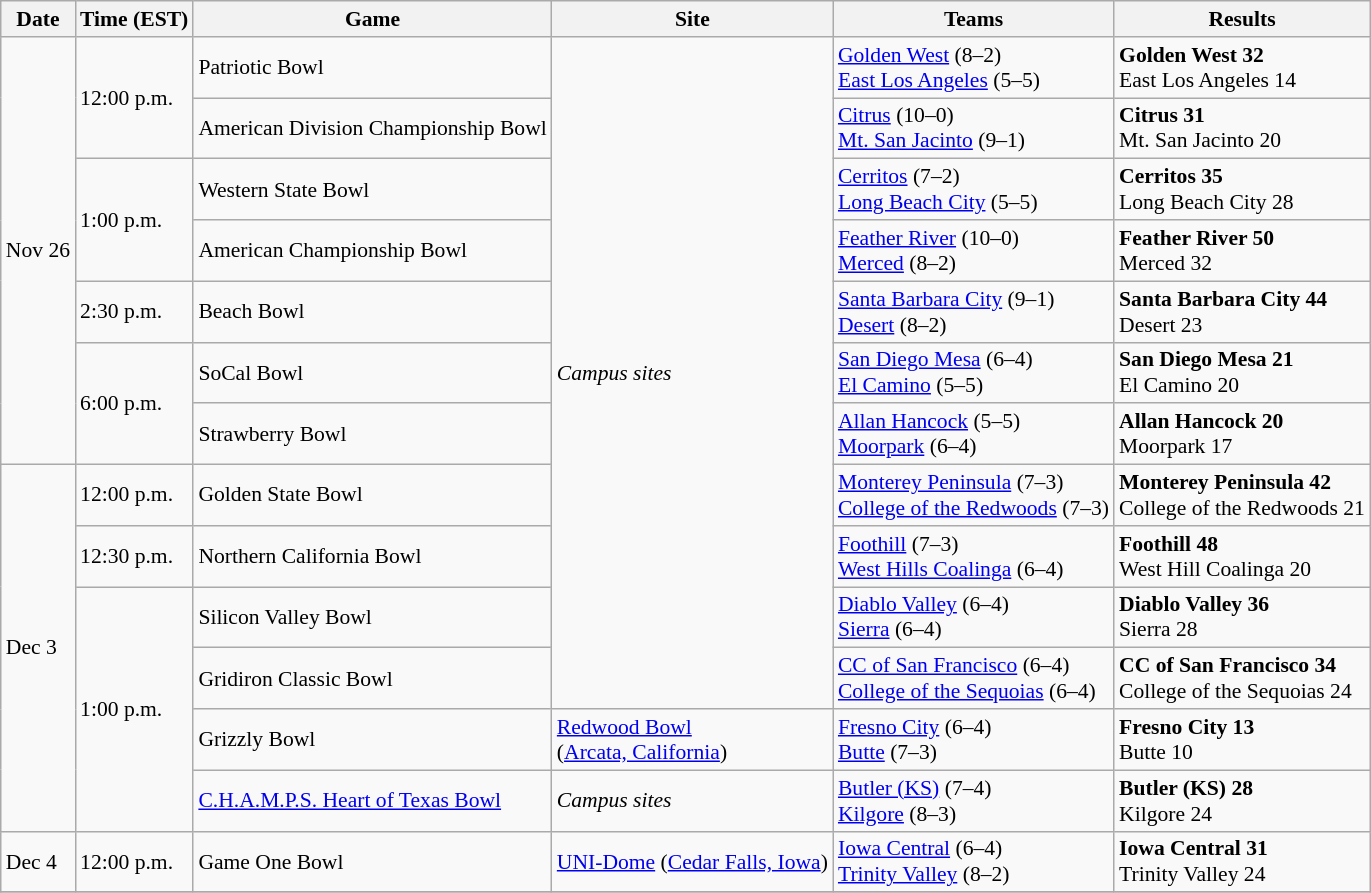<table class="wikitable" style="font-size:90%">
<tr>
<th>Date</th>
<th>Time (EST)</th>
<th>Game</th>
<th>Site</th>
<th>Teams</th>
<th>Results</th>
</tr>
<tr>
<td rowspan="7">Nov 26</td>
<td rowspan="2">12:00 p.m.</td>
<td>Patriotic Bowl</td>
<td rowspan="11"><em>Campus sites</em></td>
<td><a href='#'>Golden West</a> (8–2)<br><a href='#'>East Los Angeles</a> (5–5)</td>
<td><strong>Golden West 32</strong><br>East Los Angeles 14</td>
</tr>
<tr>
<td>American Division Championship Bowl</td>
<td><a href='#'>Citrus</a> (10–0)<br><a href='#'>Mt. San Jacinto</a> (9–1)</td>
<td><strong>Citrus 31</strong><br>Mt. San Jacinto 20</td>
</tr>
<tr>
<td rowspan="2">1:00 p.m.</td>
<td>Western State Bowl</td>
<td><a href='#'>Cerritos</a> (7–2)<br><a href='#'>Long Beach City</a> (5–5)</td>
<td><strong>Cerritos 35</strong><br>Long Beach City 28</td>
</tr>
<tr>
<td>American Championship Bowl</td>
<td><a href='#'>Feather River</a> (10–0)<br><a href='#'>Merced</a> (8–2)</td>
<td><strong>Feather River 50</strong><br>Merced 32</td>
</tr>
<tr>
<td>2:30 p.m.</td>
<td>Beach Bowl</td>
<td><a href='#'>Santa Barbara City</a> (9–1)<br><a href='#'>Desert</a> (8–2)</td>
<td><strong>Santa Barbara City 44</strong><br>Desert 23</td>
</tr>
<tr>
<td rowspan="2">6:00 p.m.</td>
<td>SoCal Bowl</td>
<td><a href='#'>San Diego Mesa</a> (6–4)<br><a href='#'>El Camino</a> (5–5)</td>
<td><strong>San Diego Mesa 21</strong><br>El Camino 20</td>
</tr>
<tr>
<td>Strawberry Bowl</td>
<td><a href='#'>Allan Hancock</a> (5–5)<br><a href='#'>Moorpark</a> (6–4)</td>
<td><strong>Allan Hancock 20</strong><br>Moorpark 17</td>
</tr>
<tr>
<td rowspan="6">Dec 3</td>
<td>12:00 p.m.</td>
<td>Golden State Bowl</td>
<td><a href='#'>Monterey Peninsula</a> (7–3)<br><a href='#'>College of the Redwoods</a> (7–3)</td>
<td><strong>Monterey Peninsula 42</strong><br>College of the Redwoods 21</td>
</tr>
<tr>
<td>12:30 p.m.</td>
<td>Northern California Bowl</td>
<td><a href='#'>Foothill</a> (7–3)<br><a href='#'>West Hills Coalinga</a> (6–4)</td>
<td><strong>Foothill 48</strong><br>West Hill Coalinga 20</td>
</tr>
<tr>
<td rowspan="4">1:00 p.m.</td>
<td>Silicon Valley Bowl</td>
<td><a href='#'>Diablo Valley</a> (6–4)<br><a href='#'>Sierra</a> (6–4)</td>
<td><strong>Diablo Valley 36</strong><br>Sierra 28</td>
</tr>
<tr>
<td>Gridiron Classic Bowl</td>
<td><a href='#'>CC of San Francisco</a> (6–4)<br><a href='#'>College of the Sequoias</a> (6–4)</td>
<td><strong>CC of San Francisco 34</strong><br>College of the Sequoias 24</td>
</tr>
<tr>
<td>Grizzly Bowl</td>
<td><a href='#'>Redwood Bowl</a><br>(<a href='#'>Arcata, California</a>)</td>
<td><a href='#'>Fresno City</a> (6–4)<br><a href='#'>Butte</a> (7–3)</td>
<td><strong>Fresno City 13</strong><br>Butte 10</td>
</tr>
<tr>
<td><a href='#'>C.H.A.M.P.S. Heart of Texas Bowl</a></td>
<td><em>Campus sites</em></td>
<td><a href='#'>Butler (KS)</a> (7–4)<br><a href='#'>Kilgore</a> (8–3)</td>
<td><strong>Butler (KS) 28</strong><br>Kilgore 24</td>
</tr>
<tr>
<td>Dec 4</td>
<td>12:00 p.m.</td>
<td>Game One Bowl</td>
<td><a href='#'>UNI-Dome</a> (<a href='#'>Cedar Falls, Iowa</a>)</td>
<td><a href='#'>Iowa Central</a> (6–4)<br><a href='#'>Trinity Valley</a> (8–2)</td>
<td><strong>Iowa Central 31</strong><br>Trinity Valley 24</td>
</tr>
<tr>
</tr>
</table>
